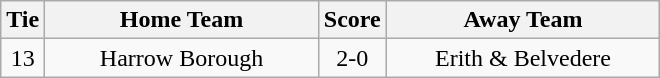<table class="wikitable" style="text-align:center;">
<tr>
<th width=20>Tie</th>
<th width=175>Home Team</th>
<th width=20>Score</th>
<th width=175>Away Team</th>
</tr>
<tr>
<td>13</td>
<td>Harrow Borough</td>
<td>2-0</td>
<td>Erith & Belvedere</td>
</tr>
</table>
